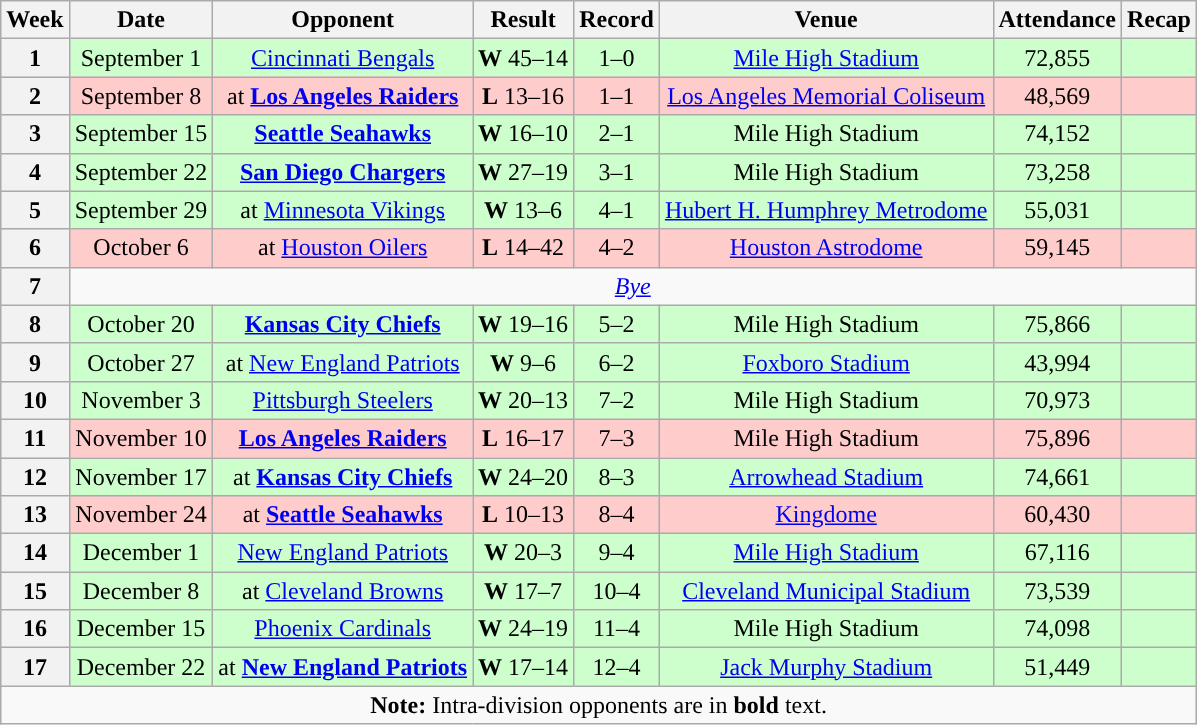<table class="wikitable" style="text-align:center">
<tr>
<th>Week</th>
<th>Date</th>
<th>Opponent</th>
<th>Result</th>
<th>Record</th>
<th>Venue</th>
<th>Attendance</th>
<th>Recap</th>
</tr>
<tr style="background:#cfc">
<th>1</th>
<td>September 1</td>
<td><a href='#'>Cincinnati Bengals</a></td>
<td><strong>W</strong> 45–14</td>
<td>1–0</td>
<td><a href='#'>Mile High Stadium</a></td>
<td>72,855</td>
<td></td>
</tr>
<tr style="background:#fcc">
<th>2</th>
<td>September 8</td>
<td>at <strong><a href='#'>Los Angeles Raiders</a></strong></td>
<td><strong>L</strong> 13–16</td>
<td>1–1</td>
<td><a href='#'>Los Angeles Memorial Coliseum</a></td>
<td>48,569</td>
<td></td>
</tr>
<tr style="background:#cfc">
<th>3</th>
<td>September 15</td>
<td><strong><a href='#'>Seattle Seahawks</a></strong></td>
<td><strong>W</strong> 16–10</td>
<td>2–1</td>
<td>Mile High Stadium</td>
<td>74,152</td>
<td></td>
</tr>
<tr style="background:#cfc">
<th>4</th>
<td>September 22</td>
<td><strong><a href='#'>San Diego Chargers</a></strong></td>
<td><strong>W</strong> 27–19</td>
<td>3–1</td>
<td>Mile High Stadium</td>
<td>73,258</td>
<td></td>
</tr>
<tr style="background:#cfc">
<th>5</th>
<td>September 29</td>
<td>at <a href='#'>Minnesota Vikings</a></td>
<td><strong>W</strong> 13–6</td>
<td>4–1</td>
<td><a href='#'>Hubert H. Humphrey Metrodome</a></td>
<td>55,031</td>
<td></td>
</tr>
<tr style="background:#fcc">
<th>6</th>
<td>October 6</td>
<td>at <a href='#'>Houston Oilers</a></td>
<td><strong>L</strong> 14–42</td>
<td>4–2</td>
<td><a href='#'>Houston Astrodome</a></td>
<td>59,145</td>
<td></td>
</tr>
<tr>
<th>7</th>
<td colspan=7><em><a href='#'>Bye</a></em></td>
</tr>
<tr style="background:#cfc">
<th>8</th>
<td>October 20</td>
<td><strong><a href='#'>Kansas City Chiefs</a></strong></td>
<td><strong>W</strong> 19–16</td>
<td>5–2</td>
<td>Mile High Stadium</td>
<td>75,866</td>
<td></td>
</tr>
<tr style="background:#cfc">
<th>9</th>
<td>October 27</td>
<td>at <a href='#'>New England Patriots</a></td>
<td><strong>W</strong> 9–6</td>
<td>6–2</td>
<td><a href='#'>Foxboro Stadium</a></td>
<td>43,994</td>
<td></td>
</tr>
<tr style="background:#cfc">
<th>10</th>
<td>November 3</td>
<td><a href='#'>Pittsburgh Steelers</a></td>
<td><strong>W</strong> 20–13</td>
<td>7–2</td>
<td>Mile High Stadium</td>
<td>70,973</td>
<td></td>
</tr>
<tr style="background:#fcc">
<th>11</th>
<td>November 10</td>
<td><strong><a href='#'>Los Angeles Raiders</a></strong></td>
<td><strong>L</strong> 16–17</td>
<td>7–3</td>
<td>Mile High Stadium</td>
<td>75,896</td>
<td></td>
</tr>
<tr style="background:#cfc">
<th>12</th>
<td>November 17</td>
<td>at <strong><a href='#'>Kansas City Chiefs</a></strong></td>
<td><strong>W</strong> 24–20</td>
<td>8–3</td>
<td><a href='#'>Arrowhead Stadium</a></td>
<td>74,661</td>
<td></td>
</tr>
<tr style="background:#fcc">
<th>13</th>
<td>November 24</td>
<td>at <strong><a href='#'>Seattle Seahawks</a></strong></td>
<td><strong>L</strong> 10–13</td>
<td>8–4</td>
<td><a href='#'>Kingdome</a></td>
<td>60,430</td>
<td></td>
</tr>
<tr style="background:#cfc">
<th>14</th>
<td>December 1</td>
<td><a href='#'>New England Patriots</a></td>
<td><strong>W</strong> 20–3</td>
<td>9–4</td>
<td><a href='#'>Mile High Stadium</a></td>
<td>67,116</td>
<td></td>
</tr>
<tr style="background:#cfc">
<th>15</th>
<td>December 8</td>
<td>at <a href='#'>Cleveland Browns</a></td>
<td><strong>W</strong> 17–7</td>
<td>10–4</td>
<td><a href='#'>Cleveland Municipal Stadium</a></td>
<td>73,539</td>
<td></td>
</tr>
<tr style="background:#cfc">
<th>16</th>
<td>December 15</td>
<td><a href='#'>Phoenix Cardinals</a></td>
<td><strong>W</strong> 24–19</td>
<td>11–4</td>
<td>Mile High Stadium</td>
<td>74,098</td>
<td></td>
</tr>
<tr style="background:#cfc">
<th>17</th>
<td>December 22</td>
<td>at <strong><a href='#'>New England Patriots</a></strong></td>
<td><strong>W</strong> 17–14</td>
<td>12–4</td>
<td><a href='#'>Jack Murphy Stadium</a></td>
<td>51,449</td>
<td></td>
</tr>
<tr>
<td colspan="8"><strong>Note:</strong> Intra-division opponents are in <strong>bold</strong> text.</td>
</tr>
</table>
